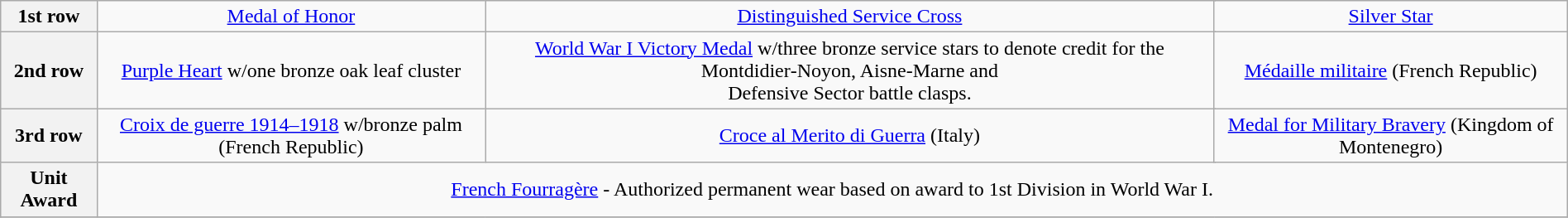<table class="wikitable" style="margin:1em auto; text-align:center;">
<tr>
<th>1st row</th>
<td colspan="3"><a href='#'>Medal of Honor</a></td>
<td colspan="3"><a href='#'>Distinguished Service Cross</a></td>
<td colspan="3"><a href='#'>Silver Star</a></td>
</tr>
<tr>
<th>2nd row</th>
<td colspan="3"><a href='#'>Purple Heart</a> w/one bronze oak leaf cluster</td>
<td colspan="3"><a href='#'>World War I Victory Medal</a> w/three bronze service stars to denote credit for the Montdidier‑Noyon, Aisne‑Marne and<br>Defensive Sector battle clasps.</td>
<td colspan="3"><a href='#'>Médaille militaire</a> (French Republic)</td>
</tr>
<tr>
<th>3rd row</th>
<td colspan="3"><a href='#'>Croix de guerre 1914–1918</a> w/bronze palm (French Republic)</td>
<td colspan="3"><a href='#'>Croce al Merito di Guerra</a> (Italy)</td>
<td colspan="3"><a href='#'>Medal for Military Bravery</a> (Kingdom of Montenegro)</td>
</tr>
<tr>
<th>Unit Award</th>
<td colspan="7"><a href='#'>French Fourragère</a> - Authorized permanent wear based on award to 1st Division in World War I.</td>
</tr>
<tr>
</tr>
</table>
